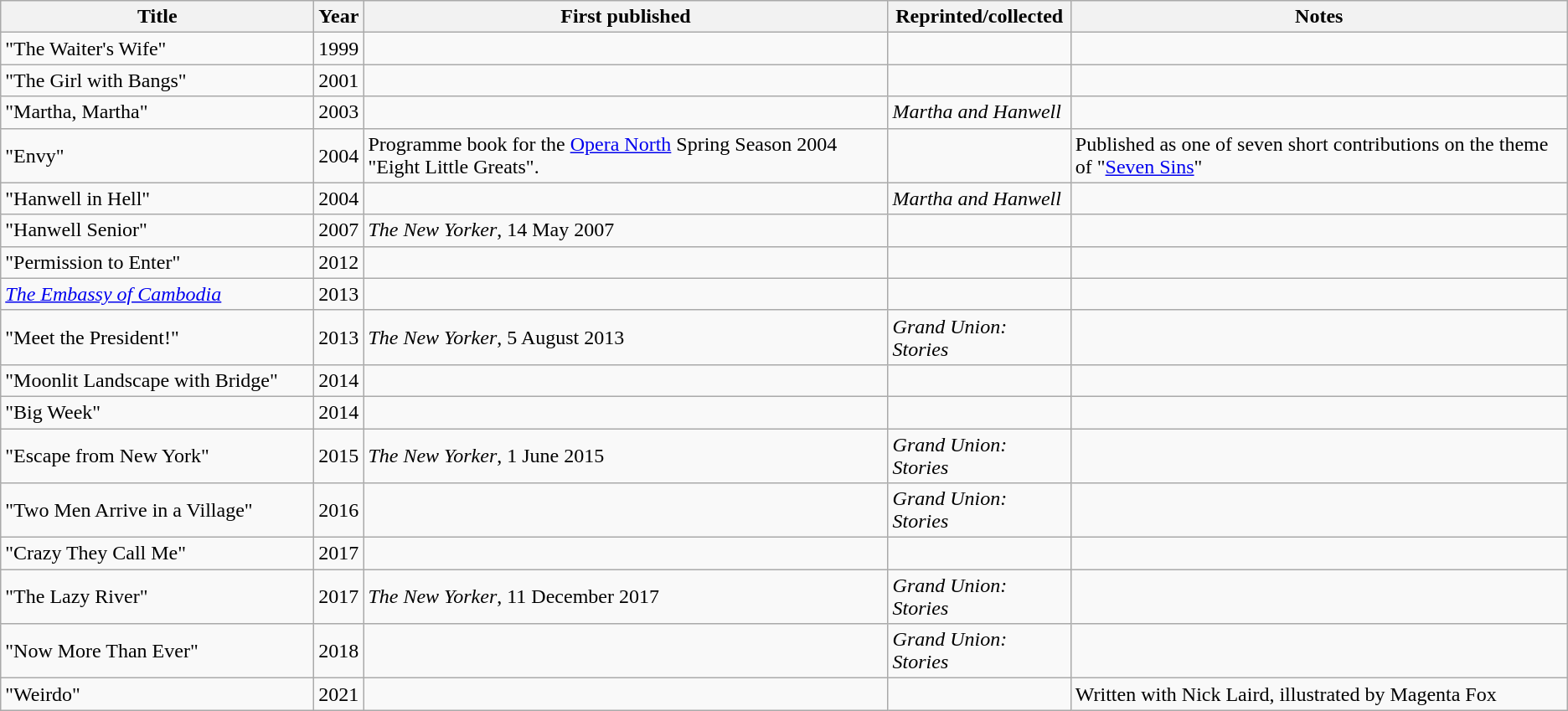<table class="wikitable sortable">
<tr>
<th width=20%>Title</th>
<th>Year</th>
<th>First published</th>
<th>Reprinted/collected</th>
<th>Notes</th>
</tr>
<tr>
<td data-sort-value="waiter's wife">"The Waiter's Wife"</td>
<td>1999</td>
<td></td>
<td></td>
<td></td>
</tr>
<tr>
<td data-sort-value="girl with bangs">"The Girl with Bangs"</td>
<td>2001</td>
<td></td>
<td></td>
<td></td>
</tr>
<tr>
<td>"Martha, Martha"</td>
<td>2003</td>
<td></td>
<td><em>Martha and Hanwell</em></td>
<td></td>
</tr>
<tr>
<td>"Envy"</td>
<td>2004</td>
<td>Programme book for the <a href='#'>Opera North</a> Spring Season 2004 "Eight Little Greats".</td>
<td></td>
<td>Published as one of seven short contributions on the theme of "<a href='#'>Seven Sins</a>"</td>
</tr>
<tr>
<td>"Hanwell in Hell"</td>
<td>2004</td>
<td></td>
<td><em>Martha and Hanwell</em></td>
<td></td>
</tr>
<tr>
<td>"Hanwell Senior"</td>
<td>2007</td>
<td><em>The New Yorker</em>, 14 May 2007</td>
<td></td>
<td></td>
</tr>
<tr>
<td>"Permission to Enter"</td>
<td>2012</td>
<td></td>
<td></td>
<td></td>
</tr>
<tr>
<td data-sort-value="embassy of cambodia"><em><a href='#'>The Embassy of Cambodia</a></em></td>
<td>2013</td>
<td></td>
<td></td>
<td></td>
</tr>
<tr>
<td>"Meet the President!"</td>
<td>2013</td>
<td><em>The New Yorker</em>, 5 August 2013</td>
<td><em>Grand Union: Stories</em></td>
<td></td>
</tr>
<tr>
<td>"Moonlit Landscape with Bridge"</td>
<td>2014</td>
<td></td>
<td></td>
<td></td>
</tr>
<tr>
<td>"Big Week"</td>
<td>2014</td>
<td></td>
<td></td>
<td></td>
</tr>
<tr>
<td>"Escape from New York"</td>
<td>2015</td>
<td><em>The New Yorker</em>, 1 June 2015</td>
<td><em>Grand Union: Stories</em></td>
<td></td>
</tr>
<tr>
<td>"Two Men Arrive in a Village"</td>
<td>2016</td>
<td></td>
<td><em>Grand Union: Stories</em></td>
<td></td>
</tr>
<tr>
<td>"Crazy They Call Me"</td>
<td>2017</td>
<td></td>
<td></td>
<td></td>
</tr>
<tr>
<td>"The Lazy River"</td>
<td>2017</td>
<td><em>The New Yorker</em>, 11 December 2017</td>
<td><em>Grand Union: Stories</em></td>
<td></td>
</tr>
<tr>
<td>"Now More Than Ever"</td>
<td>2018</td>
<td></td>
<td><em>Grand Union: Stories</em></td>
<td></td>
</tr>
<tr>
<td>"Weirdo"</td>
<td>2021</td>
<td></td>
<td></td>
<td>Written with Nick Laird, illustrated by Magenta Fox</td>
</tr>
</table>
